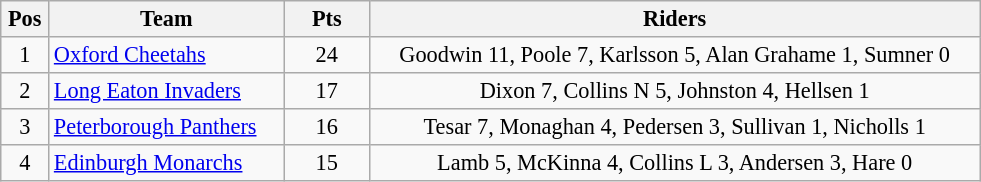<table class=wikitable style="font-size:93%;">
<tr>
<th width=25px>Pos</th>
<th width=150px>Team</th>
<th width=50px>Pts</th>
<th width=400px>Riders</th>
</tr>
<tr align=center>
<td>1</td>
<td align=left><a href='#'>Oxford Cheetahs</a></td>
<td>24</td>
<td>Goodwin 11, Poole 7, Karlsson 5, Alan Grahame 1, Sumner 0</td>
</tr>
<tr align=center>
<td>2</td>
<td align=left><a href='#'>Long Eaton Invaders</a></td>
<td>17</td>
<td>Dixon 7, Collins N 5, Johnston 4, Hellsen 1</td>
</tr>
<tr align=center>
<td>3</td>
<td align=left><a href='#'>Peterborough Panthers</a></td>
<td>16</td>
<td>Tesar 7, Monaghan 4, Pedersen 3, Sullivan 1, Nicholls 1</td>
</tr>
<tr align=center>
<td>4</td>
<td align=left><a href='#'>Edinburgh Monarchs</a></td>
<td>15</td>
<td>Lamb 5, McKinna 4, Collins L 3, Andersen 3, Hare 0</td>
</tr>
</table>
